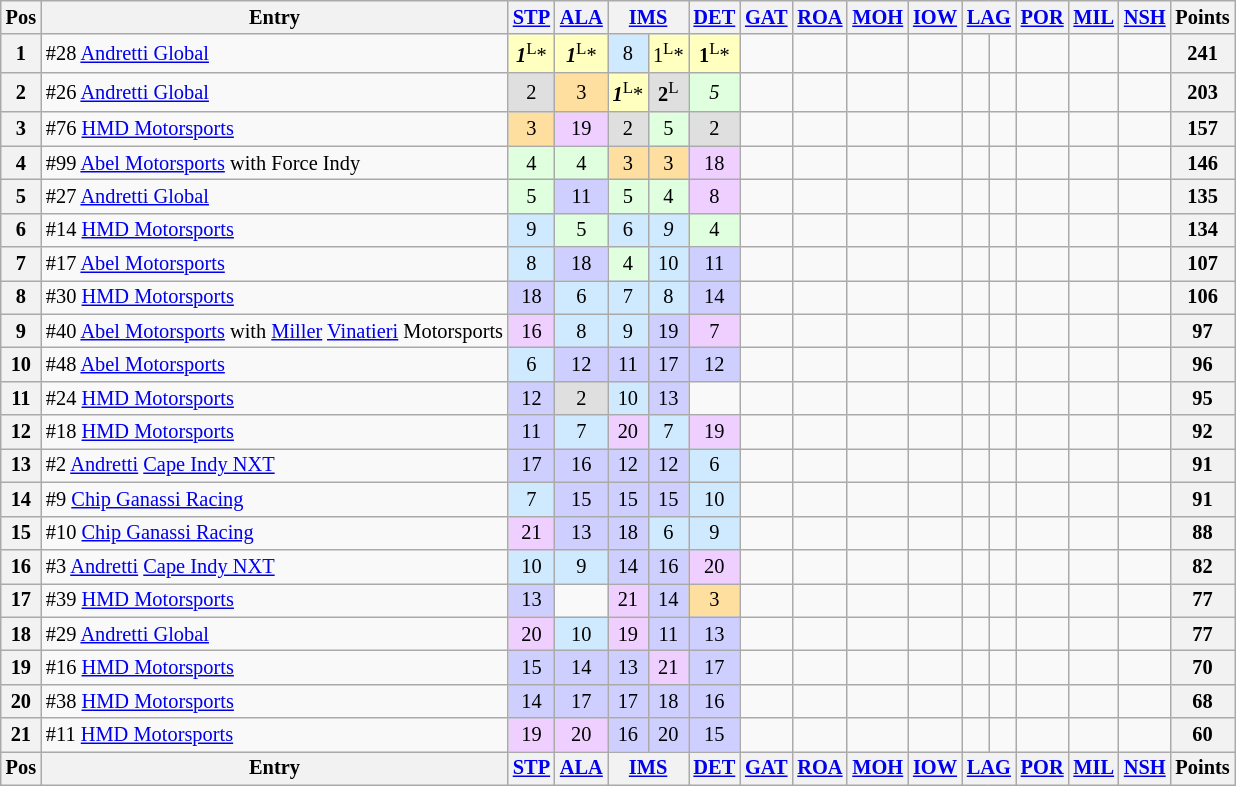<table class="wikitable" style="font-size:85%; text-align:center">
<tr>
<th>Pos</th>
<th>Entry</th>
<th><a href='#'>STP</a></th>
<th><a href='#'>ALA</a></th>
<th colspan="2"><a href='#'>IMS</a></th>
<th><a href='#'>DET</a></th>
<th><a href='#'>GAT</a></th>
<th><a href='#'>ROA</a></th>
<th><a href='#'>MOH</a></th>
<th><a href='#'>IOW</a></th>
<th colspan="2"><a href='#'>LAG</a></th>
<th><a href='#'>POR</a></th>
<th><a href='#'>MIL</a></th>
<th><a href='#'>NSH</a></th>
<th>Points</th>
</tr>
<tr>
<th>1</th>
<td align="left">#28 <a href='#'>Andretti Global</a></td>
<td style="background:#FFFFBF;"><strong><em>1</em></strong><sup>L</sup>*</td>
<td style="background:#FFFFBF;"><strong><em>1</em></strong><sup>L</sup>*</td>
<td style="background:#CFEAFF;">8</td>
<td style="background:#FFFFBF;">1<sup>L</sup>*</td>
<td style="background:#FFFFBF;"><strong>1</strong><sup>L</sup>*</td>
<td></td>
<td></td>
<td></td>
<td></td>
<td></td>
<td></td>
<td></td>
<td></td>
<td></td>
<th>241</th>
</tr>
<tr>
<th>2</th>
<td align="left">#26 <a href='#'>Andretti Global</a></td>
<td style="background:#DFDFDF;">2</td>
<td style="background:#FFDF9F;">3</td>
<td style="background:#FFFFBF;"><strong><em>1</em></strong><sup>L</sup>*</td>
<td style="background:#DFDFDF;"><strong>2</strong><sup>L</sup></td>
<td style="background:#DFFFDF;"><em>5</em></td>
<td></td>
<td></td>
<td></td>
<td></td>
<td></td>
<td></td>
<td></td>
<td></td>
<td></td>
<th>203</th>
</tr>
<tr>
<th>3</th>
<td align="left">#76 <a href='#'>HMD Motorsports</a></td>
<td style="background:#FFDF9F;">3</td>
<td style="background:#EFCFFF;">19</td>
<td style="background:#DFDFDF;">2</td>
<td style="background:#DFFFDF;">5</td>
<td style="background:#DFDFDF;">2</td>
<td></td>
<td></td>
<td></td>
<td></td>
<td></td>
<td></td>
<td></td>
<td></td>
<td></td>
<th>157</th>
</tr>
<tr>
<th>4</th>
<td align="left">#99 <a href='#'>Abel Motorsports</a> with Force Indy</td>
<td style="background:#DFFFDF;">4</td>
<td style="background:#DFFFDF;">4</td>
<td style="background:#FFDF9F;">3</td>
<td style="background:#FFDF9F;">3</td>
<td style="background:#EFCFFF;">18</td>
<td></td>
<td></td>
<td></td>
<td></td>
<td></td>
<td></td>
<td></td>
<td></td>
<td></td>
<th>146</th>
</tr>
<tr>
<th>5</th>
<td align="left">#27 <a href='#'>Andretti Global</a></td>
<td style="background:#DFFFDF;">5</td>
<td style="background:#CFCFFF;">11</td>
<td style="background:#DFFFDF;">5</td>
<td style="background:#DFFFDF;">4</td>
<td style="background:#EFCFFF;">8</td>
<td></td>
<td></td>
<td></td>
<td></td>
<td></td>
<td></td>
<td></td>
<td></td>
<td></td>
<th>135</th>
</tr>
<tr>
<th>6</th>
<td align="left">#14 <a href='#'>HMD Motorsports</a></td>
<td style="background:#CFEAFF;">9</td>
<td style="background:#DFFFDF;">5</td>
<td style="background:#CFEAFF;">6</td>
<td style="background:#CFEAFF;"><em>9</em></td>
<td style="background:#DFFFDF;">4</td>
<td></td>
<td></td>
<td></td>
<td></td>
<td></td>
<td></td>
<td></td>
<td></td>
<td></td>
<th>134</th>
</tr>
<tr>
<th>7</th>
<td align="left">#17 <a href='#'>Abel Motorsports</a></td>
<td style="background:#CFEAFF;">8</td>
<td style="background:#CFCFFF;">18</td>
<td style="background:#DFFFDF;">4</td>
<td style="background:#CFEAFF;">10</td>
<td style="background:#CFCFFF;">11</td>
<td></td>
<td></td>
<td></td>
<td></td>
<td></td>
<td></td>
<td></td>
<td></td>
<td></td>
<th>107</th>
</tr>
<tr>
<th>8</th>
<td align="left">#30 <a href='#'>HMD Motorsports</a></td>
<td style="background:#CFCFFF;">18</td>
<td style="background:#CFEAFF;">6</td>
<td style="background:#CFEAFF;">7</td>
<td style="background:#CFEAFF;">8</td>
<td style="background:#CFCFFF;">14</td>
<td></td>
<td></td>
<td></td>
<td></td>
<td></td>
<td></td>
<td></td>
<td></td>
<td></td>
<th>106</th>
</tr>
<tr>
<th>9</th>
<td align="left" nowrap="">#40 <a href='#'>Abel Motorsports</a> with <a href='#'>Miller</a> <a href='#'>Vinatieri</a> Motorsports</td>
<td style="background:#EFCFFF;">16</td>
<td style="background:#CFEAFF;">8</td>
<td style="background:#CFEAFF;">9</td>
<td style="background:#CFCFFF;">19</td>
<td style="background:#EFCFFF;">7</td>
<td></td>
<td></td>
<td></td>
<td></td>
<td></td>
<td></td>
<td></td>
<td></td>
<td></td>
<th>97</th>
</tr>
<tr>
<th>10</th>
<td align="left">#48 <a href='#'>Abel Motorsports</a></td>
<td style="background:#CFEAFF;">6</td>
<td style="background:#CFCFFF;">12</td>
<td style="background:#CFCFFF;">11</td>
<td style="background:#CFCFFF;">17</td>
<td style="background:#CFCFFF;">12</td>
<td></td>
<td></td>
<td></td>
<td></td>
<td></td>
<td></td>
<td></td>
<td></td>
<td></td>
<th>96</th>
</tr>
<tr>
<th>11</th>
<td align="left">#24 <a href='#'>HMD Motorsports</a></td>
<td style="background:#CFCFFF;">12</td>
<td style="background:#DFDFDF;">2</td>
<td style="background:#CFEAFF;">10</td>
<td style="background:#CFCFFF;">13</td>
<td></td>
<td></td>
<td></td>
<td></td>
<td></td>
<td></td>
<td></td>
<td></td>
<td></td>
<td></td>
<th>95</th>
</tr>
<tr>
<th>12</th>
<td align="left">#18 <a href='#'>HMD Motorsports</a></td>
<td style="background:#CFCFFF;">11</td>
<td style="background:#CFEAFF;">7</td>
<td style="background:#EFCFFF;">20</td>
<td style="background:#CFEAFF;">7</td>
<td style="background:#EFCFFF;">19</td>
<td></td>
<td></td>
<td></td>
<td></td>
<td></td>
<td></td>
<td></td>
<td></td>
<td></td>
<th>92</th>
</tr>
<tr>
<th>13</th>
<td align="left">#2 <a href='#'>Andretti</a> <a href='#'>Cape Indy NXT</a></td>
<td style="background:#CFCFFF;">17</td>
<td style="background:#CFCFFF;">16</td>
<td style="background:#CFCFFF;">12</td>
<td style="background:#CFCFFF;">12</td>
<td style="background:#CFEAFF;">6</td>
<td></td>
<td></td>
<td></td>
<td></td>
<td></td>
<td></td>
<td></td>
<td></td>
<td></td>
<th>91</th>
</tr>
<tr>
<th>14</th>
<td align="left">#9 <a href='#'>Chip Ganassi Racing</a></td>
<td style="background:#CFEAFF;">7</td>
<td style="background:#CFCFFF;">15</td>
<td style="background:#CFCFFF;">15</td>
<td style="background:#CFCFFF;">15</td>
<td style="background:#CFEAFF;">10</td>
<td></td>
<td></td>
<td></td>
<td></td>
<td></td>
<td></td>
<td></td>
<td></td>
<td></td>
<th>91</th>
</tr>
<tr>
<th>15</th>
<td align="left">#10 <a href='#'>Chip Ganassi Racing</a></td>
<td style="background:#EFCFFF;">21</td>
<td style="background:#CFCFFF;">13</td>
<td style="background:#CFCFFF;">18</td>
<td style="background:#CFEAFF;">6</td>
<td style="background:#CFEAFF;">9</td>
<td></td>
<td></td>
<td></td>
<td></td>
<td></td>
<td></td>
<td></td>
<td></td>
<td></td>
<th>88</th>
</tr>
<tr>
<th>16</th>
<td align="left">#3 <a href='#'>Andretti</a> <a href='#'>Cape Indy NXT</a></td>
<td style="background:#CFEAFF;">10</td>
<td style="background:#CFEAFF;">9</td>
<td style="background:#CFCFFF;">14</td>
<td style="background:#CFCFFF;">16</td>
<td style="background:#EFCFFF;">20</td>
<td></td>
<td></td>
<td></td>
<td></td>
<td></td>
<td></td>
<td></td>
<td></td>
<td></td>
<th>82</th>
</tr>
<tr>
<th>17</th>
<td align="left">#39 <a href='#'>HMD Motorsports</a></td>
<td style="background:#CFCFFF;">13</td>
<td></td>
<td style="background:#EFCFFF;">21</td>
<td style="background:#CFCFFF;">14</td>
<td style="background:#FFDF9F;">3</td>
<td></td>
<td></td>
<td></td>
<td></td>
<td></td>
<td></td>
<td></td>
<td></td>
<td></td>
<th>77</th>
</tr>
<tr>
<th>18</th>
<td align="left">#29 <a href='#'>Andretti Global</a></td>
<td style="background:#EFCFFF;">20</td>
<td style="background:#CFEAFF;">10</td>
<td style="background:#EFCFFF;">19</td>
<td style="background:#CFCFFF;">11</td>
<td style="background:#CFCFFF;">13</td>
<td></td>
<td></td>
<td></td>
<td></td>
<td></td>
<td></td>
<td></td>
<td></td>
<td></td>
<th>77</th>
</tr>
<tr>
<th>19</th>
<td align="left">#16 <a href='#'>HMD Motorsports</a></td>
<td style="background:#CFCFFF;">15</td>
<td style="background:#CFCFFF;">14</td>
<td style="background:#CFCFFF;">13</td>
<td style="background:#EFCFFF;">21</td>
<td style="background:#CFCFFF;">17</td>
<td></td>
<td></td>
<td></td>
<td></td>
<td></td>
<td></td>
<td></td>
<td></td>
<td></td>
<th>70</th>
</tr>
<tr>
<th>20</th>
<td align="left">#38 <a href='#'>HMD Motorsports</a></td>
<td style="background:#CFCFFF;">14</td>
<td style="background:#CFCFFF;">17</td>
<td style="background:#CFCFFF;">17</td>
<td style="background:#CFCFFF;">18</td>
<td style="background:#CFCFFF;">16</td>
<td></td>
<td></td>
<td></td>
<td></td>
<td></td>
<td></td>
<td></td>
<td></td>
<td></td>
<th>68</th>
</tr>
<tr>
<th>21</th>
<td align="left">#11 <a href='#'>HMD Motorsports</a></td>
<td style="background:#EFCFFF;">19</td>
<td style="background:#EFCFFF;">20</td>
<td style="background:#CFCFFF;">16</td>
<td style="background:#CFCFFF;">20</td>
<td style="background:#CFCFFF;">15</td>
<td></td>
<td></td>
<td></td>
<td></td>
<td></td>
<td></td>
<td></td>
<td></td>
<td></td>
<th>60</th>
</tr>
<tr>
<th>Pos</th>
<th>Entry</th>
<th><a href='#'>STP</a></th>
<th><a href='#'>ALA</a></th>
<th colspan="2"><a href='#'>IMS</a></th>
<th><a href='#'>DET</a></th>
<th><a href='#'>GAT</a></th>
<th><a href='#'>ROA</a></th>
<th><a href='#'>MOH</a></th>
<th><a href='#'>IOW</a></th>
<th colspan="2"><a href='#'>LAG</a></th>
<th><a href='#'>POR</a></th>
<th><a href='#'>MIL</a></th>
<th><a href='#'>NSH</a></th>
<th>Points</th>
</tr>
</table>
